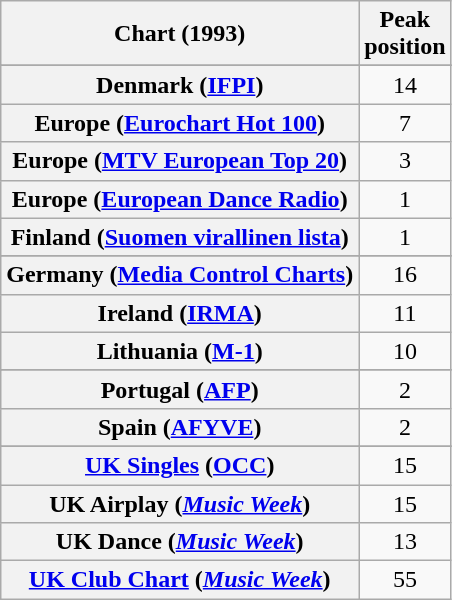<table class="wikitable sortable plainrowheaders" style="text-align:center">
<tr>
<th align="left">Chart (1993)</th>
<th align="center">Peak<br>position</th>
</tr>
<tr>
</tr>
<tr>
</tr>
<tr>
</tr>
<tr>
<th scope="row">Denmark (<a href='#'>IFPI</a>)</th>
<td>14</td>
</tr>
<tr>
<th scope="row">Europe (<a href='#'>Eurochart Hot 100</a>)</th>
<td>7</td>
</tr>
<tr>
<th scope="row">Europe (<a href='#'>MTV European Top 20</a>)</th>
<td>3</td>
</tr>
<tr>
<th scope="row">Europe (<a href='#'>European Dance Radio</a>)</th>
<td>1</td>
</tr>
<tr>
<th scope="row">Finland (<a href='#'>Suomen virallinen lista</a>)</th>
<td>1</td>
</tr>
<tr>
</tr>
<tr>
<th scope="row">Germany (<a href='#'>Media Control Charts</a>)</th>
<td>16</td>
</tr>
<tr>
<th scope="row">Ireland (<a href='#'>IRMA</a>)</th>
<td>11</td>
</tr>
<tr>
<th scope="row">Lithuania (<a href='#'>M-1</a>)</th>
<td>10</td>
</tr>
<tr>
</tr>
<tr>
</tr>
<tr>
<th scope="row">Portugal (<a href='#'>AFP</a>)</th>
<td>2</td>
</tr>
<tr>
<th scope="row">Spain (<a href='#'>AFYVE</a>)</th>
<td>2</td>
</tr>
<tr>
</tr>
<tr>
</tr>
<tr>
<th scope="row"><a href='#'>UK Singles</a> (<a href='#'>OCC</a>)</th>
<td>15</td>
</tr>
<tr>
<th scope="row">UK Airplay (<em><a href='#'>Music Week</a></em>)</th>
<td>15</td>
</tr>
<tr>
<th scope="row">UK Dance (<em><a href='#'>Music Week</a></em>)</th>
<td>13</td>
</tr>
<tr>
<th scope="row"><a href='#'>UK Club Chart</a> (<em><a href='#'>Music Week</a></em>)</th>
<td>55</td>
</tr>
</table>
